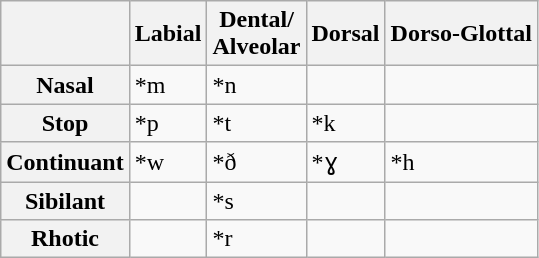<table class="wikitable">
<tr>
<th></th>
<th>Labial</th>
<th>Dental/<br>Alveolar</th>
<th>Dorsal</th>
<th>Dorso-Glottal</th>
</tr>
<tr>
<th>Nasal</th>
<td>*m</td>
<td>*n</td>
<td></td>
<td></td>
</tr>
<tr>
<th>Stop</th>
<td>*p</td>
<td>*t</td>
<td>*k</td>
<td></td>
</tr>
<tr>
<th>Continuant</th>
<td>*w</td>
<td>*ð</td>
<td>*ɣ</td>
<td>*h</td>
</tr>
<tr>
<th>Sibilant</th>
<td></td>
<td>*s</td>
<td></td>
<td></td>
</tr>
<tr>
<th>Rhotic</th>
<td></td>
<td>*r</td>
<td></td>
<td></td>
</tr>
</table>
